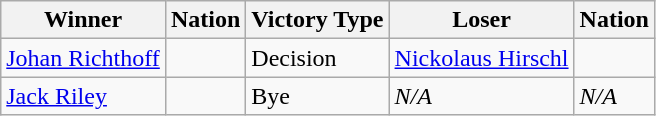<table class="wikitable sortable" style="text-align:left;">
<tr>
<th>Winner</th>
<th>Nation</th>
<th>Victory Type</th>
<th>Loser</th>
<th>Nation</th>
</tr>
<tr>
<td><a href='#'>Johan Richthoff</a></td>
<td></td>
<td>Decision</td>
<td><a href='#'>Nickolaus Hirschl</a></td>
<td></td>
</tr>
<tr>
<td><a href='#'>Jack Riley</a></td>
<td></td>
<td>Bye</td>
<td><em>N/A</em></td>
<td><em>N/A</em></td>
</tr>
</table>
